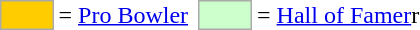<table>
<tr>
<td style="background-color:#FFCC00; border:1px solid #aaaaaa; width:2em;"></td>
<td>= <a href='#'>Pro Bowler</a> </td>
<td></td>
<td style="background-color:#CCFFCC; border:1px solid #aaaaaa; width:2em;"></td>
<td>= <a href='#'>Hall of Famer</a>r</td>
</tr>
</table>
